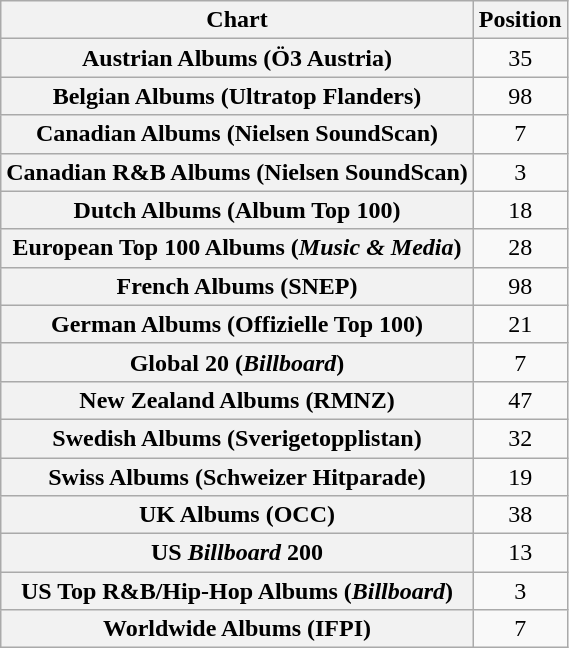<table class="wikitable sortable plainrowheaders" style="text-align:center">
<tr>
<th scope="col">Chart</th>
<th scope="col">Position</th>
</tr>
<tr>
<th scope="row">Austrian Albums (Ö3 Austria)</th>
<td>35</td>
</tr>
<tr>
<th scope="row">Belgian Albums (Ultratop Flanders)</th>
<td>98</td>
</tr>
<tr>
<th scope="row">Canadian Albums (Nielsen SoundScan)</th>
<td>7</td>
</tr>
<tr>
<th scope="row">Canadian R&B Albums (Nielsen SoundScan)</th>
<td>3</td>
</tr>
<tr>
<th scope="row">Dutch Albums (Album Top 100)</th>
<td>18</td>
</tr>
<tr>
<th scope="row">European Top 100 Albums (<em>Music & Media</em>)</th>
<td>28</td>
</tr>
<tr>
<th scope="row">French Albums (SNEP)</th>
<td>98</td>
</tr>
<tr>
<th scope="row">German Albums (Offizielle Top 100)</th>
<td>21</td>
</tr>
<tr>
<th scope="row">Global 20 (<em>Billboard</em>)</th>
<td>7</td>
</tr>
<tr>
<th scope="row">New Zealand Albums (RMNZ)</th>
<td>47</td>
</tr>
<tr>
<th scope="row">Swedish Albums (Sverigetopplistan)</th>
<td>32</td>
</tr>
<tr>
<th scope="row">Swiss Albums (Schweizer Hitparade)</th>
<td>19</td>
</tr>
<tr>
<th scope="row">UK Albums (OCC)</th>
<td>38</td>
</tr>
<tr>
<th scope="row">US <em>Billboard</em> 200</th>
<td>13</td>
</tr>
<tr>
<th scope="row">US Top R&B/Hip-Hop Albums (<em>Billboard</em>)</th>
<td>3</td>
</tr>
<tr>
<th scope="row">Worldwide Albums (IFPI)</th>
<td>7</td>
</tr>
</table>
